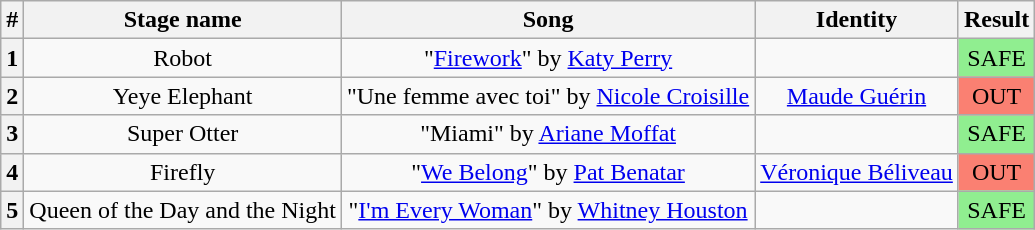<table class="wikitable plainrowheaders" style="text-align: center">
<tr>
<th>#</th>
<th>Stage name</th>
<th>Song</th>
<th>Identity</th>
<th>Result</th>
</tr>
<tr>
<th>1</th>
<td>Robot</td>
<td>"<a href='#'>Firework</a>" by <a href='#'>Katy Perry</a></td>
<td></td>
<td bgcolor=lightgreen>SAFE</td>
</tr>
<tr>
<th>2</th>
<td>Yeye Elephant</td>
<td>"Une femme avec toi" by <a href='#'>Nicole Croisille</a></td>
<td><a href='#'>Maude Guérin</a></td>
<td bgcolor="salmon">OUT</td>
</tr>
<tr>
<th>3</th>
<td>Super Otter</td>
<td>"Miami" by <a href='#'>Ariane Moffat</a></td>
<td></td>
<td bgcolor=lightgreen>SAFE</td>
</tr>
<tr>
<th>4</th>
<td>Firefly</td>
<td>"<a href='#'>We Belong</a>" by <a href='#'>Pat Benatar</a></td>
<td><a href='#'>Véronique Béliveau</a></td>
<td bgcolor="salmon">OUT</td>
</tr>
<tr>
<th>5</th>
<td>Queen of the Day and the Night</td>
<td>"<a href='#'>I'm Every Woman</a>" by <a href='#'>Whitney Houston</a></td>
<td></td>
<td bgcolor=lightgreen>SAFE</td>
</tr>
</table>
